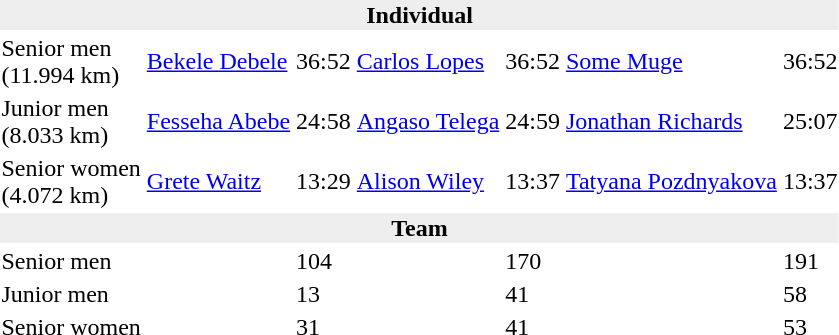<table>
<tr>
<td colspan=7 bgcolor=#eeeeee style=text-align:center;><strong>Individual</strong></td>
</tr>
<tr>
<td>Senior men<br>(11.994 km)</td>
<td><a href='#'>Bekele Debele</a><br></td>
<td>36:52</td>
<td><a href='#'>Carlos Lopes</a><br></td>
<td>36:52</td>
<td><a href='#'>Some Muge</a><br></td>
<td>36:52</td>
</tr>
<tr>
<td>Junior men<br>(8.033 km)</td>
<td><a href='#'>Fesseha Abebe</a><br></td>
<td>24:58</td>
<td><a href='#'>Angaso Telega</a><br></td>
<td>24:59</td>
<td><a href='#'>Jonathan Richards</a><br></td>
<td>25:07</td>
</tr>
<tr>
<td>Senior women<br>(4.072 km)</td>
<td><a href='#'>Grete Waitz</a><br></td>
<td>13:29</td>
<td><a href='#'>Alison Wiley</a><br></td>
<td>13:37</td>
<td><a href='#'>Tatyana Pozdnyakova</a><br></td>
<td>13:37</td>
</tr>
<tr>
<td colspan=7 bgcolor=#eeeeee style=text-align:center;><strong>Team</strong></td>
</tr>
<tr>
<td>Senior men</td>
<td></td>
<td>104</td>
<td></td>
<td>170</td>
<td></td>
<td>191</td>
</tr>
<tr>
<td>Junior men</td>
<td></td>
<td>13</td>
<td></td>
<td>41</td>
<td></td>
<td>58</td>
</tr>
<tr>
<td>Senior women</td>
<td></td>
<td>31</td>
<td></td>
<td>41</td>
<td></td>
<td>53</td>
</tr>
</table>
